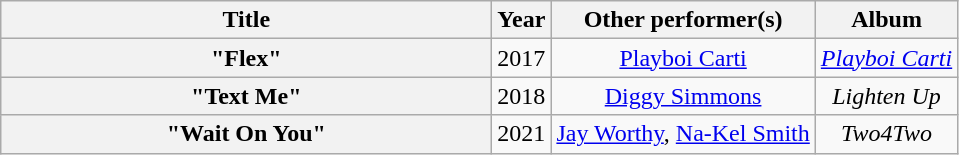<table class="wikitable plainrowheaders" style="text-align:center;">
<tr>
<th scope="col" style="width:20em;">Title</th>
<th scope="col">Year</th>
<th scope="col">Other performer(s)</th>
<th scope="col">Album</th>
</tr>
<tr>
<th scope="row">"Flex" </th>
<td>2017</td>
<td><a href='#'>Playboi Carti</a></td>
<td><em><a href='#'>Playboi Carti</a></em></td>
</tr>
<tr>
<th scope="row">"Text Me"</th>
<td>2018</td>
<td><a href='#'>Diggy Simmons</a></td>
<td><em>Lighten Up</em></td>
</tr>
<tr>
<th scope="row">"Wait On You" </th>
<td>2021</td>
<td><a href='#'>Jay Worthy</a>, <a href='#'>Na-Kel Smith</a></td>
<td><em>Two4Two</em></td>
</tr>
</table>
